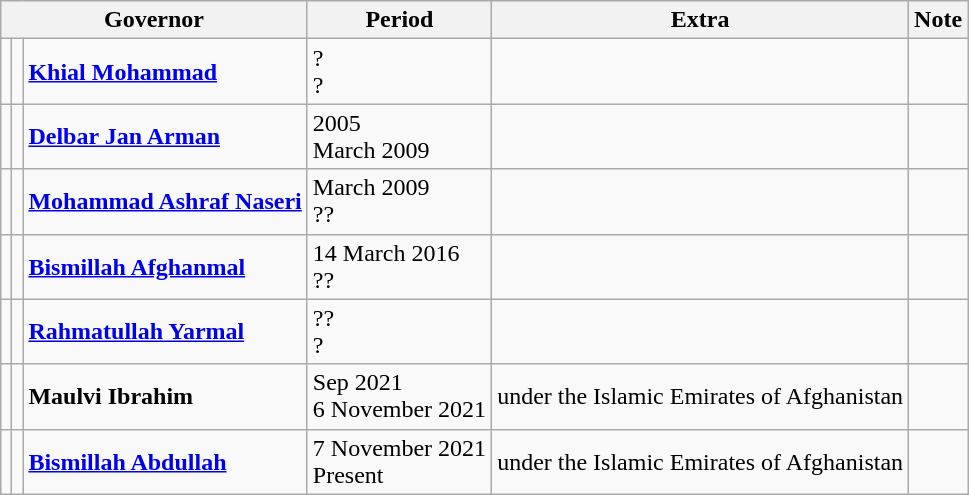<table class="wikitable">
<tr>
<th colspan="3">Governor</th>
<th>Period</th>
<th>Extra</th>
<th>Note</th>
</tr>
<tr>
<td></td>
<td></td>
<td><strong><a href='#'>Khial Mohammad</a></strong></td>
<td>? <br> ?</td>
<td></td>
<td></td>
</tr>
<tr>
<td></td>
<td></td>
<td><strong><a href='#'>Delbar Jan Arman</a></strong></td>
<td>2005 <br> March 2009</td>
<td></td>
<td></td>
</tr>
<tr>
<td></td>
<td></td>
<td><strong><a href='#'>Mohammad Ashraf Naseri</a></strong></td>
<td>March 2009 <br> ??</td>
<td></td>
<td></td>
</tr>
<tr>
<td></td>
<td></td>
<td><strong><a href='#'>Bismillah Afghanmal</a></strong></td>
<td>14 March 2016 <br> ??</td>
<td></td>
<td></td>
</tr>
<tr>
<td></td>
<td></td>
<td><strong><a href='#'>Rahmatullah Yarmal</a></strong></td>
<td>?? <br> ?</td>
<td></td>
<td></td>
</tr>
<tr>
<td></td>
<td></td>
<td><strong>Maulvi Ibrahim</strong></td>
<td>Sep 2021 <br> 6 November 2021</td>
<td>under the Islamic Emirates of Afghanistan</td>
<td></td>
</tr>
<tr>
<td></td>
<td></td>
<td><strong><a href='#'>Bismillah Abdullah</a></strong></td>
<td>7 November 2021 <br> Present</td>
<td>under the Islamic Emirates of Afghanistan</td>
<td></td>
</tr>
</table>
